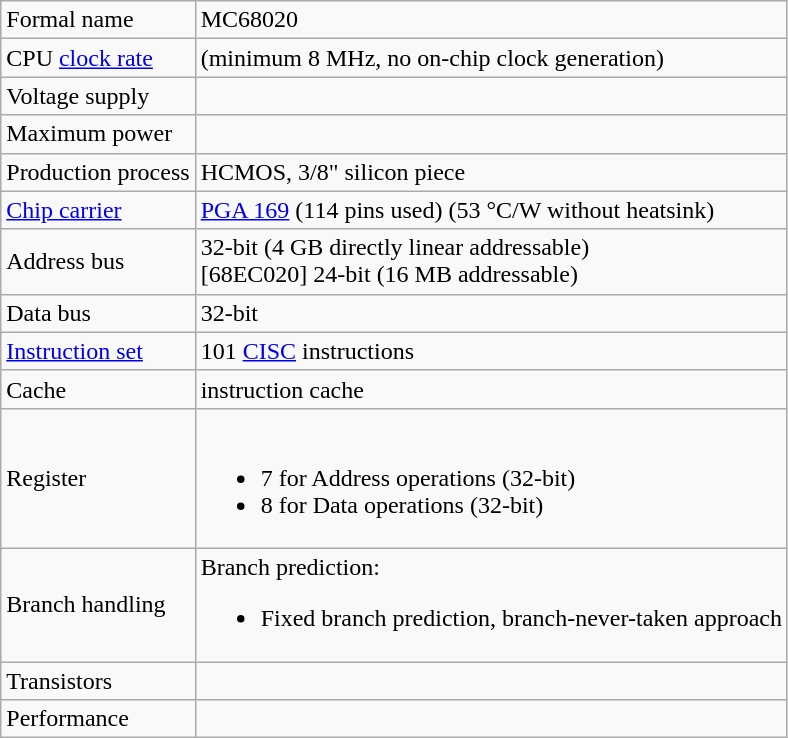<table class="wikitable">
<tr>
<td>Formal name</td>
<td>MC68020</td>
</tr>
<tr>
<td>CPU <a href='#'>clock rate</a></td>
<td> (minimum 8 MHz, no on-chip clock generation)</td>
</tr>
<tr>
<td>Voltage supply</td>
<td></td>
</tr>
<tr>
<td>Maximum power</td>
<td></td>
</tr>
<tr>
<td>Production process</td>
<td>HCMOS, 3/8" silicon piece</td>
</tr>
<tr>
<td><a href='#'>Chip carrier</a></td>
<td><a href='#'>PGA 169</a> (114 pins used)  (53 °C/W without heatsink)</td>
</tr>
<tr>
<td>Address bus</td>
<td>32-bit (4 GB directly linear addressable)<br>[68EC020] 24-bit (16 MB addressable)</td>
</tr>
<tr>
<td>Data bus</td>
<td>32-bit</td>
</tr>
<tr>
<td><a href='#'>Instruction set</a></td>
<td>101 <a href='#'>CISC</a> instructions</td>
</tr>
<tr>
<td>Cache</td>
<td> instruction cache</td>
</tr>
<tr>
<td>Register</td>
<td><br><ul><li>7 for Address operations (32-bit)</li><li>8 for Data operations (32-bit)</li></ul></td>
</tr>
<tr>
<td>Branch handling</td>
<td>Branch prediction:<br><ul><li>Fixed branch prediction, branch-never-taken approach</li></ul></td>
</tr>
<tr>
<td>Transistors</td>
<td></td>
</tr>
<tr>
<td>Performance</td>
<td></td>
</tr>
</table>
